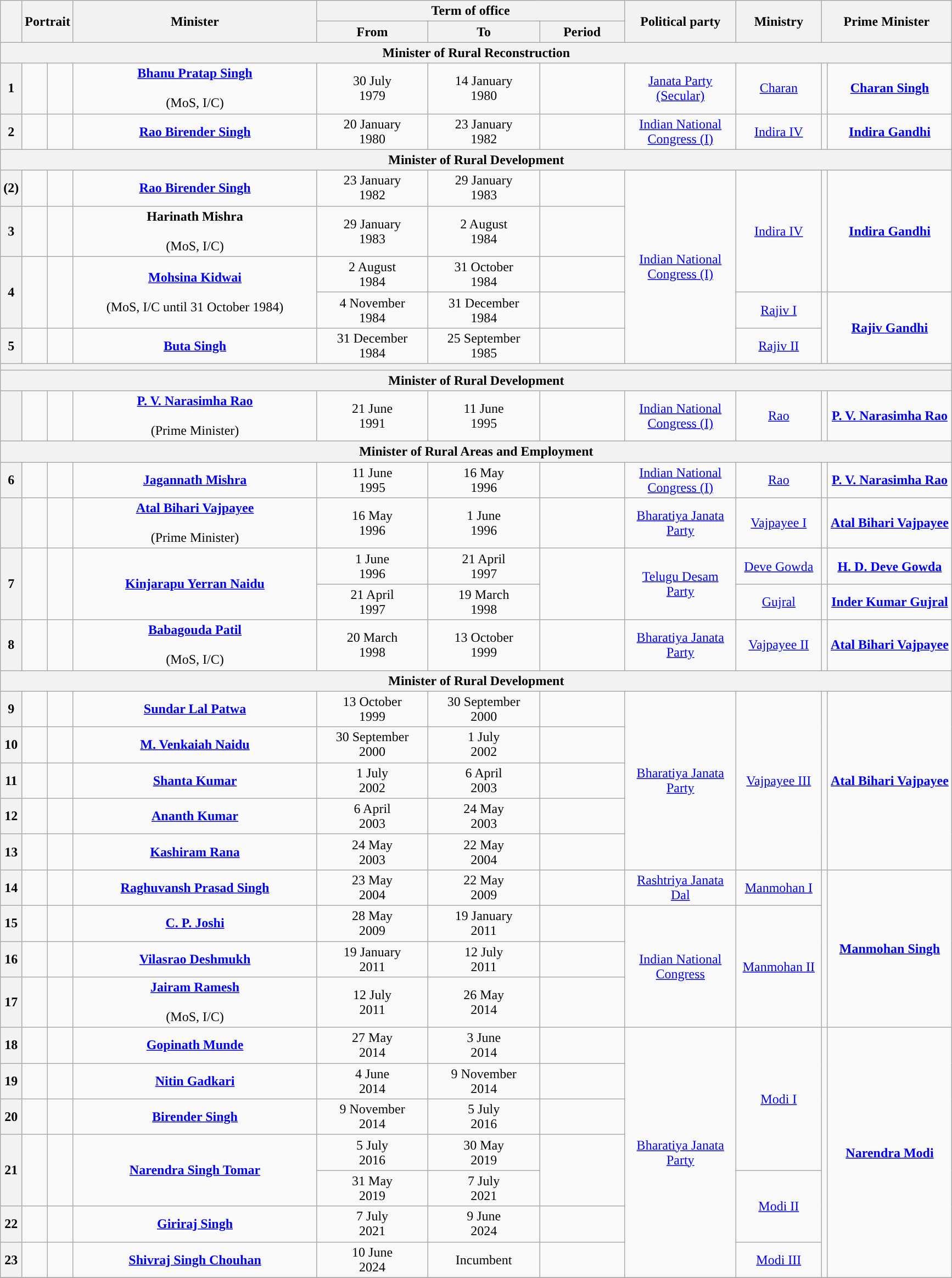<table class="wikitable" style="text-align:center">
<tr>
<th rowspan="2"></th>
<th rowspan="2" colspan="2">Portrait</th>
<th rowspan="2" style="width:18em">Minister<br></th>
<th colspan="3">Term of office</th>
<th rowspan="2" style="width:8em">Political party</th>
<th rowspan="2" style="width:6em">Ministry</th>
<th rowspan="2" colspan="2">Prime Minister</th>
</tr>
<tr>
<th style="width:8em">From</th>
<th style="width:8em">To</th>
<th style="width:6em">Period</th>
</tr>
<tr>
<th colspan="11">Minister of Rural Reconstruction</th>
</tr>
<tr>
<th>1</th>
<td></td>
<td></td>
<td><strong><a href='#'>Bhanu Pratap Singh</a></strong><br><br>(MoS, I/C)</td>
<td>30 July<br>1979</td>
<td>14 January<br>1980</td>
<td><strong></strong></td>
<td><a href='#'>Janata Party (Secular)</a></td>
<td><a href='#'>Charan</a></td>
<td></td>
<td><strong><a href='#'>Charan Singh</a></strong></td>
</tr>
<tr>
<th>2</th>
<td></td>
<td></td>
<td><strong><a href='#'>Rao Birender Singh</a></strong><br></td>
<td>20 January<br>1980</td>
<td>23 January<br>1982</td>
<td><strong></strong></td>
<td><a href='#'>Indian National Congress (I)</a></td>
<td><a href='#'>Indira IV</a></td>
<td></td>
<td><strong><a href='#'>Indira Gandhi</a></strong></td>
</tr>
<tr>
<th colspan="11">Minister of Rural Development</th>
</tr>
<tr>
<th>(2)</th>
<td></td>
<td></td>
<td><strong><a href='#'>Rao Birender Singh</a></strong><br></td>
<td>23 January<br>1982</td>
<td>29 January<br>1983</td>
<td><strong></strong></td>
<td rowspan="5"><a href='#'>Indian National Congress (I)</a></td>
<td rowspan="3"><a href='#'>Indira IV</a></td>
<td rowspan="3"></td>
<td rowspan="3"><strong><a href='#'>Indira Gandhi</a></strong></td>
</tr>
<tr>
<th>3</th>
<td></td>
<td></td>
<td><strong>Harinath Mishra</strong><br><br>(MoS, I/C)</td>
<td>29 January<br>1983</td>
<td>2 August<br>1984</td>
<td><strong></strong></td>
</tr>
<tr>
<th rowspan="2">4</th>
<td rowspan="2"></td>
<td rowspan="2"></td>
<td rowspan="2"><strong><a href='#'>Mohsina Kidwai</a></strong><br><br>(MoS, I/C until 31 October 1984)</td>
<td>2 August<br>1984</td>
<td>31 October<br>1984</td>
<td><strong></strong></td>
</tr>
<tr>
<td>4 November<br>1984</td>
<td>31 December<br>1984</td>
<td><strong></strong></td>
<td><a href='#'>Rajiv I</a></td>
<td rowspan="2"></td>
<td rowspan="2"><strong><a href='#'>Rajiv Gandhi</a></strong></td>
</tr>
<tr>
<th>5</th>
<td></td>
<td></td>
<td><strong><a href='#'>Buta Singh</a></strong><br></td>
<td>31 December<br>1984</td>
<td>25 September<br>1985</td>
<td><strong></strong></td>
<td><a href='#'>Rajiv II</a></td>
</tr>
<tr>
<th colspan="11"></th>
</tr>
<tr>
<th colspan="11">Minister of Rural Development</th>
</tr>
<tr>
<th></th>
<td></td>
<td></td>
<td><strong><a href='#'>P. V. Narasimha Rao</a></strong><br><br>(Prime Minister)</td>
<td>21 June<br>1991</td>
<td>11 June<br>1995</td>
<td><strong></strong></td>
<td><a href='#'>Indian National Congress (I)</a></td>
<td><a href='#'>Rao</a></td>
<td></td>
<td><strong><a href='#'>P. V. Narasimha Rao</a></strong></td>
</tr>
<tr>
<th colspan="11">Minister of Rural Areas and Employment</th>
</tr>
<tr>
<th>6</th>
<td></td>
<td></td>
<td><strong><a href='#'>Jagannath Mishra</a></strong><br></td>
<td>11 June<br>1995</td>
<td>16 May<br>1996</td>
<td><strong></strong></td>
<td><a href='#'>Indian National Congress (I)</a></td>
<td><a href='#'>Rao</a></td>
<td></td>
<td><strong><a href='#'>P. V. Narasimha Rao</a></strong></td>
</tr>
<tr>
<th></th>
<td></td>
<td></td>
<td><strong><a href='#'>Atal Bihari Vajpayee</a></strong><br><br>(Prime Minister)</td>
<td>16 May<br>1996</td>
<td>1 June<br>1996</td>
<td><strong></strong></td>
<td><a href='#'>Bharatiya Janata Party</a></td>
<td><a href='#'>Vajpayee I</a></td>
<td></td>
<td style="width:9em"><strong><a href='#'>Atal Bihari Vajpayee</a></strong></td>
</tr>
<tr>
<th rowspan="2">7</th>
<td rowspan="2"></td>
<td rowspan="2"></td>
<td rowspan="2"><strong><a href='#'>Kinjarapu Yerran Naidu</a></strong><br></td>
<td>1 June<br>1996</td>
<td>21 April<br>1997</td>
<td rowspan="2"><strong></strong></td>
<td rowspan="2"><a href='#'>Telugu Desam Party</a></td>
<td><a href='#'>Deve Gowda</a></td>
<td></td>
<td><strong><a href='#'>H. D. Deve Gowda</a></strong></td>
</tr>
<tr>
<td>21 April<br>1997</td>
<td>19 March<br>1998</td>
<td><a href='#'>Gujral</a></td>
<td></td>
<td><strong><a href='#'>Inder Kumar Gujral</a></strong></td>
</tr>
<tr>
<th>8</th>
<td></td>
<td></td>
<td><strong><a href='#'>Babagouda Patil</a></strong><br><br>(MoS, I/C)</td>
<td>20 March<br>1998</td>
<td>13 October<br>1999</td>
<td><strong></strong></td>
<td><a href='#'>Bharatiya Janata Party</a></td>
<td><a href='#'>Vajpayee II</a></td>
<td></td>
<td><strong><a href='#'>Atal Bihari Vajpayee</a></strong></td>
</tr>
<tr>
<th colspan="11">Minister of Rural Development</th>
</tr>
<tr>
<th>9</th>
<td></td>
<td></td>
<td><strong><a href='#'>Sundar Lal Patwa</a></strong><br></td>
<td>13 October<br>1999</td>
<td>30 September<br>2000</td>
<td><strong></strong></td>
<td rowspan="5"><a href='#'>Bharatiya Janata Party</a></td>
<td rowspan="5"><a href='#'>Vajpayee III</a></td>
<td rowspan="5"></td>
<td rowspan="5"><strong><a href='#'>Atal Bihari Vajpayee</a></strong></td>
</tr>
<tr>
<th>10</th>
<td></td>
<td></td>
<td><strong><a href='#'>M. Venkaiah Naidu</a></strong><br></td>
<td>30 September<br>2000</td>
<td>1 July<br>2002</td>
<td><strong></strong></td>
</tr>
<tr>
<th>11</th>
<td></td>
<td></td>
<td><strong><a href='#'>Shanta Kumar</a></strong><br></td>
<td>1 July<br>2002</td>
<td>6 April<br>2003</td>
<td><strong></strong></td>
</tr>
<tr>
<th>12</th>
<td></td>
<td></td>
<td><strong><a href='#'>Ananth Kumar</a></strong><br></td>
<td>6 April<br>2003</td>
<td>24 May<br>2003</td>
<td><strong></strong></td>
</tr>
<tr>
<th>13</th>
<td></td>
<td></td>
<td><strong><a href='#'>Kashiram Rana</a></strong><br></td>
<td>24 May<br>2003</td>
<td>22 May<br>2004</td>
<td><strong></strong></td>
</tr>
<tr>
<th>14</th>
<td></td>
<td></td>
<td><strong><a href='#'>Raghuvansh Prasad Singh</a></strong><br></td>
<td>23 May<br>2004</td>
<td>22 May<br>2009</td>
<td><strong></strong></td>
<td><a href='#'>Rashtriya Janata Dal</a></td>
<td><a href='#'>Manmohan I</a></td>
<td rowspan="4"></td>
<td rowspan="4"><strong><a href='#'>Manmohan Singh</a></strong></td>
</tr>
<tr>
<th>15</th>
<td></td>
<td></td>
<td><strong><a href='#'>C. P. Joshi</a></strong><br></td>
<td>28 May<br>2009</td>
<td>19 January<br>2011</td>
<td><strong></strong></td>
<td rowspan="3"><a href='#'>Indian National Congress</a></td>
<td rowspan="3"><a href='#'>Manmohan II</a></td>
</tr>
<tr>
<th>16</th>
<td></td>
<td></td>
<td><strong><a href='#'>Vilasrao Deshmukh</a></strong><br></td>
<td>19 January<br>2011</td>
<td>12 July<br>2011</td>
<td><strong></strong></td>
</tr>
<tr>
<th>17</th>
<td></td>
<td></td>
<td><strong><a href='#'>Jairam Ramesh</a></strong><br><br>(MoS, I/C)</td>
<td>12 July<br>2011</td>
<td>26 May<br>2014</td>
<td><strong></strong></td>
</tr>
<tr>
<th>18</th>
<td></td>
<td></td>
<td><strong><a href='#'>Gopinath Munde</a></strong><br></td>
<td>27 May<br>2014</td>
<td>3 June<br>2014<br></td>
<td><strong></strong></td>
<td rowspan="7"><a href='#'>Bharatiya Janata Party</a></td>
<td rowspan="4"><a href='#'>Modi I</a></td>
<td rowspan="7"></td>
<td rowspan="7"><strong><a href='#'>Narendra Modi</a></strong></td>
</tr>
<tr>
<th>19</th>
<td></td>
<td></td>
<td><strong><a href='#'>Nitin Gadkari</a></strong><br></td>
<td>4 June<br>2014</td>
<td>9 November<br>2014</td>
<td><strong></strong></td>
</tr>
<tr>
<th>20</th>
<td></td>
<td></td>
<td><a href='#'><strong>Birender Singh</strong></a><br></td>
<td>9 November<br>2014</td>
<td>5 July<br>2016</td>
<td><strong></strong></td>
</tr>
<tr>
<th rowspan="2">21</th>
<td rowspan="2"></td>
<td rowspan="2"></td>
<td rowspan="2"><strong><a href='#'>Narendra Singh Tomar</a></strong><br></td>
<td>5 July<br>2016</td>
<td>30 May<br>2019</td>
<td rowspan="2"><strong></strong></td>
</tr>
<tr>
<td>31 May<br>2019</td>
<td>7 July<br>2021</td>
<td rowspan="2"><a href='#'>Modi II</a></td>
</tr>
<tr>
<th>22</th>
<td></td>
<td></td>
<td><strong><a href='#'>Giriraj Singh</a></strong><br></td>
<td>7 July<br>2021</td>
<td>9 June<br>2024</td>
<td><strong></strong></td>
</tr>
<tr>
<th>23</th>
<td></td>
<td></td>
<td><strong><a href='#'>Shivraj Singh Chouhan</a></strong><br></td>
<td>10 June<br>2024</td>
<td>Incumbent</td>
<td><strong></strong></td>
<td><a href='#'>Modi III</a></td>
</tr>
<tr>
</tr>
</table>
